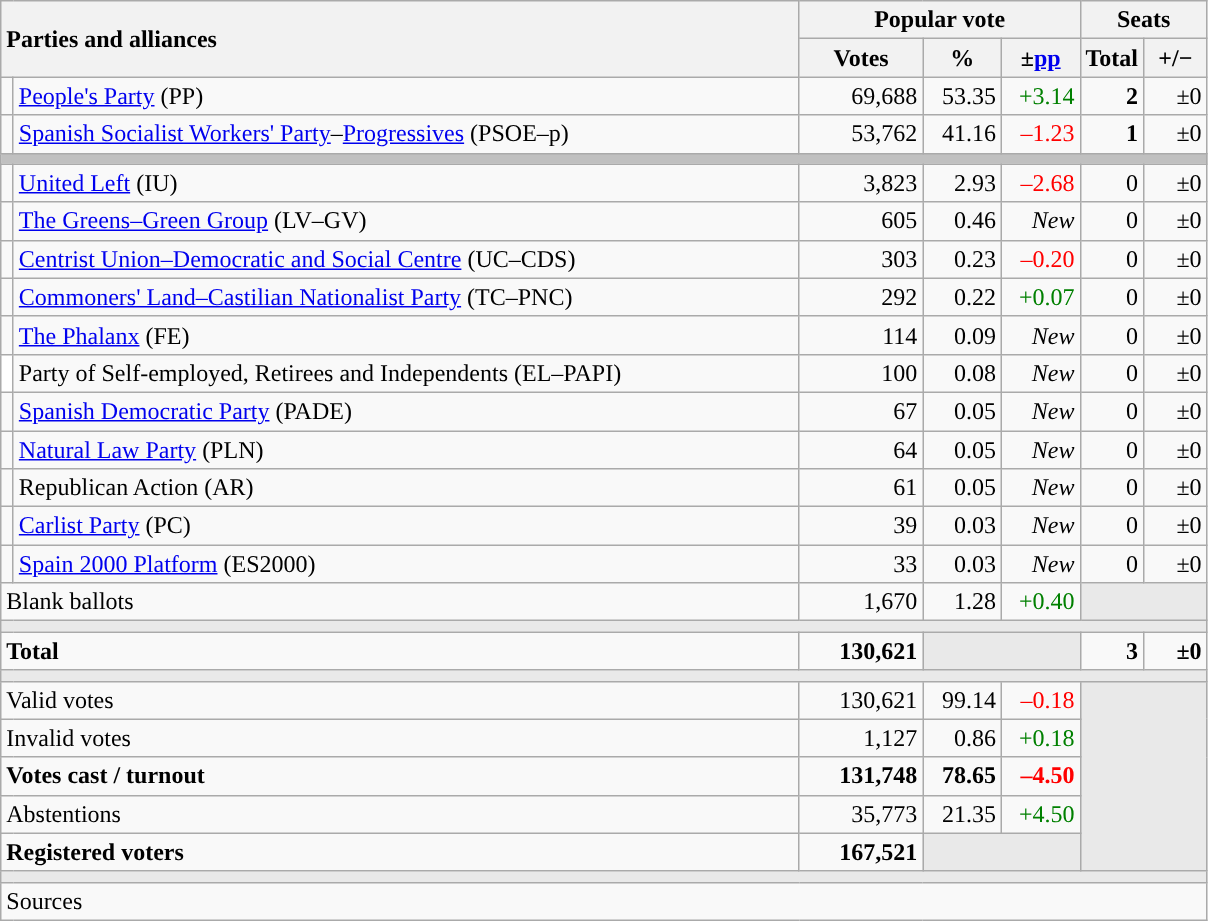<table class="wikitable" style="text-align:right;">
<tr>
<th style="text-align:left;" rowspan="2" colspan="2" width="525">Parties and alliances</th>
<th colspan="3">Popular vote</th>
<th colspan="2">Seats</th>
</tr>
<tr>
<th width="75">Votes</th>
<th width="45">%</th>
<th width="45">±<a href='#'>pp</a></th>
<th width="35">Total</th>
<th width="35">+/−</th>
</tr>
<tr>
<td width="1" style="color:inherit;background:"></td>
<td align="left"><a href='#'>People's Party</a> (PP)</td>
<td>69,688</td>
<td>53.35</td>
<td style="color:green;">+3.14</td>
<td><strong>2</strong></td>
<td>±0</td>
</tr>
<tr>
<td style="color:inherit;background:"></td>
<td align="left"><a href='#'>Spanish Socialist Workers' Party</a>–<a href='#'>Progressives</a> (PSOE–p)</td>
<td>53,762</td>
<td>41.16</td>
<td style="color:red;">–1.23</td>
<td><strong>1</strong></td>
<td>±0</td>
</tr>
<tr>
<td colspan="7" bgcolor="#C0C0C0"></td>
</tr>
<tr>
<td style="color:inherit;background:"></td>
<td align="left"><a href='#'>United Left</a> (IU)</td>
<td>3,823</td>
<td>2.93</td>
<td style="color:red;">–2.68</td>
<td>0</td>
<td>±0</td>
</tr>
<tr>
<td style="color:inherit;background:"></td>
<td align="left"><a href='#'>The Greens–Green Group</a> (LV–GV)</td>
<td>605</td>
<td>0.46</td>
<td><em>New</em></td>
<td>0</td>
<td>±0</td>
</tr>
<tr>
<td style="color:inherit;background:"></td>
<td align="left"><a href='#'>Centrist Union–Democratic and Social Centre</a> (UC–CDS)</td>
<td>303</td>
<td>0.23</td>
<td style="color:red;">–0.20</td>
<td>0</td>
<td>±0</td>
</tr>
<tr>
<td style="color:inherit;background:"></td>
<td align="left"><a href='#'>Commoners' Land–Castilian Nationalist Party</a> (TC–PNC)</td>
<td>292</td>
<td>0.22</td>
<td style="color:green;">+0.07</td>
<td>0</td>
<td>±0</td>
</tr>
<tr>
<td style="color:inherit;background:"></td>
<td align="left"><a href='#'>The Phalanx</a> (FE)</td>
<td>114</td>
<td>0.09</td>
<td><em>New</em></td>
<td>0</td>
<td>±0</td>
</tr>
<tr>
<td bgcolor="white"></td>
<td align="left">Party of Self-employed, Retirees and Independents (EL–PAPI)</td>
<td>100</td>
<td>0.08</td>
<td><em>New</em></td>
<td>0</td>
<td>±0</td>
</tr>
<tr>
<td style="color:inherit;background:"></td>
<td align="left"><a href='#'>Spanish Democratic Party</a> (PADE)</td>
<td>67</td>
<td>0.05</td>
<td><em>New</em></td>
<td>0</td>
<td>±0</td>
</tr>
<tr>
<td style="color:inherit;background:"></td>
<td align="left"><a href='#'>Natural Law Party</a> (PLN)</td>
<td>64</td>
<td>0.05</td>
<td><em>New</em></td>
<td>0</td>
<td>±0</td>
</tr>
<tr>
<td style="color:inherit;background:"></td>
<td align="left">Republican Action (AR)</td>
<td>61</td>
<td>0.05</td>
<td><em>New</em></td>
<td>0</td>
<td>±0</td>
</tr>
<tr>
<td style="color:inherit;background:"></td>
<td align="left"><a href='#'>Carlist Party</a> (PC)</td>
<td>39</td>
<td>0.03</td>
<td><em>New</em></td>
<td>0</td>
<td>±0</td>
</tr>
<tr>
<td style="color:inherit;background:"></td>
<td align="left"><a href='#'>Spain 2000 Platform</a> (ES2000)</td>
<td>33</td>
<td>0.03</td>
<td><em>New</em></td>
<td>0</td>
<td>±0</td>
</tr>
<tr>
<td align="left" colspan="2">Blank ballots</td>
<td>1,670</td>
<td>1.28</td>
<td style="color:green;">+0.40</td>
<td bgcolor="#E9E9E9" colspan="2"></td>
</tr>
<tr>
<td colspan="7" bgcolor="#E9E9E9"></td>
</tr>
<tr style="font-weight:bold;">
<td align="left" colspan="2">Total</td>
<td>130,621</td>
<td bgcolor="#E9E9E9" colspan="2"></td>
<td>3</td>
<td>±0</td>
</tr>
<tr>
<td colspan="7" bgcolor="#E9E9E9"></td>
</tr>
<tr>
<td align="left" colspan="2">Valid votes</td>
<td>130,621</td>
<td>99.14</td>
<td style="color:red;">–0.18</td>
<td bgcolor="#E9E9E9" colspan="2" rowspan="5"></td>
</tr>
<tr>
<td align="left" colspan="2">Invalid votes</td>
<td>1,127</td>
<td>0.86</td>
<td style="color:green;">+0.18</td>
</tr>
<tr style="font-weight:bold;">
<td align="left" colspan="2">Votes cast / turnout</td>
<td>131,748</td>
<td>78.65</td>
<td style="color:red;">–4.50</td>
</tr>
<tr>
<td align="left" colspan="2">Abstentions</td>
<td>35,773</td>
<td>21.35</td>
<td style="color:green;">+4.50</td>
</tr>
<tr style="font-weight:bold;">
<td align="left" colspan="2">Registered voters</td>
<td>167,521</td>
<td bgcolor="#E9E9E9" colspan="2"></td>
</tr>
<tr>
<td colspan="7" bgcolor="#E9E9E9"></td>
</tr>
<tr>
<td align="left" colspan="7">Sources</td>
</tr>
</table>
